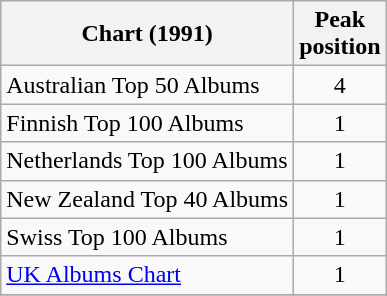<table class="wikitable sortable plainrowheaders" border="1">
<tr>
<th scope="col">Chart (1991)</th>
<th scope="col">Peak<br>position</th>
</tr>
<tr>
<td>Australian Top 50 Albums</td>
<td style="text-align:center;">4</td>
</tr>
<tr>
<td>Finnish Top 100 Albums</td>
<td align="center">1</td>
</tr>
<tr>
<td>Netherlands Top 100 Albums</td>
<td style="text-align:center;">1</td>
</tr>
<tr>
<td>New Zealand Top 40 Albums</td>
<td style="text-align:center;">1</td>
</tr>
<tr>
<td>Swiss Top 100 Albums</td>
<td style="text-align:center;">1</td>
</tr>
<tr>
<td><a href='#'>UK Albums Chart</a></td>
<td style="text-align:center;">1</td>
</tr>
<tr>
</tr>
</table>
